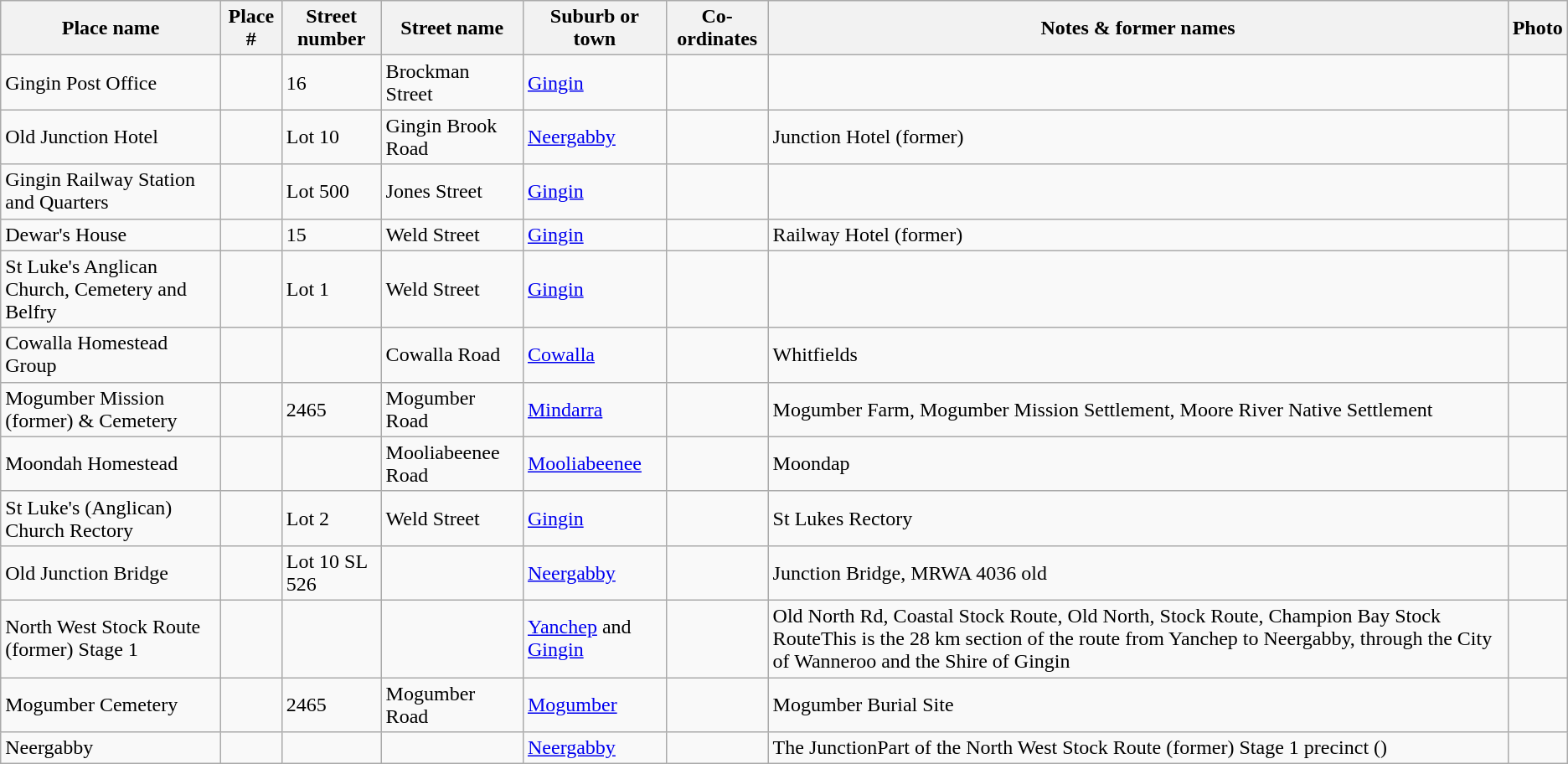<table class="wikitable sortable">
<tr>
<th>Place name</th>
<th>Place #</th>
<th>Street number</th>
<th>Street name</th>
<th>Suburb or town</th>
<th>Co-ordinates</th>
<th class="unsortable">Notes & former names</th>
<th class="unsortable">Photo</th>
</tr>
<tr>
<td>Gingin Post Office</td>
<td></td>
<td>16</td>
<td>Brockman Street</td>
<td><a href='#'>Gingin</a></td>
<td></td>
<td></td>
<td></td>
</tr>
<tr>
<td>Old Junction Hotel</td>
<td></td>
<td>Lot 10</td>
<td>Gingin Brook Road</td>
<td><a href='#'>Neergabby</a></td>
<td></td>
<td>Junction Hotel (former)</td>
<td></td>
</tr>
<tr>
<td>Gingin Railway Station and Quarters</td>
<td></td>
<td>Lot 500</td>
<td>Jones Street</td>
<td><a href='#'>Gingin</a></td>
<td></td>
<td></td>
<td></td>
</tr>
<tr>
<td>Dewar's House</td>
<td></td>
<td>15</td>
<td>Weld Street</td>
<td><a href='#'>Gingin</a></td>
<td></td>
<td>Railway Hotel (former)</td>
<td></td>
</tr>
<tr>
<td>St Luke's Anglican Church, Cemetery and Belfry</td>
<td></td>
<td>Lot 1</td>
<td>Weld Street</td>
<td><a href='#'>Gingin</a></td>
<td></td>
<td></td>
<td></td>
</tr>
<tr>
<td>Cowalla Homestead Group</td>
<td></td>
<td></td>
<td>Cowalla Road</td>
<td><a href='#'>Cowalla</a></td>
<td></td>
<td>Whitfields</td>
<td></td>
</tr>
<tr>
<td>Mogumber Mission (former) & Cemetery</td>
<td></td>
<td>2465</td>
<td>Mogumber Road</td>
<td><a href='#'>Mindarra</a></td>
<td></td>
<td>Mogumber Farm, Mogumber Mission Settlement, Moore River Native Settlement</td>
<td></td>
</tr>
<tr>
<td>Moondah Homestead</td>
<td></td>
<td></td>
<td>Mooliabeenee Road</td>
<td><a href='#'>Mooliabeenee</a></td>
<td></td>
<td>Moondap</td>
<td></td>
</tr>
<tr>
<td>St Luke's (Anglican) Church Rectory</td>
<td></td>
<td>Lot 2</td>
<td>Weld Street</td>
<td><a href='#'>Gingin</a></td>
<td></td>
<td>St Lukes Rectory</td>
<td></td>
</tr>
<tr>
<td>Old Junction Bridge</td>
<td></td>
<td>Lot 10 SL 526</td>
<td></td>
<td><a href='#'>Neergabby</a></td>
<td></td>
<td>Junction Bridge, MRWA 4036 old</td>
<td></td>
</tr>
<tr>
<td>North West Stock Route (former) Stage 1</td>
<td></td>
<td></td>
<td></td>
<td><a href='#'>Yanchep</a> and <a href='#'>Gingin</a></td>
<td></td>
<td>Old North Rd, Coastal Stock Route, Old North, Stock Route, Champion Bay Stock RouteThis is the 28 km section of the route from Yanchep to Neergabby, through the City of Wanneroo and the Shire of Gingin</td>
<td></td>
</tr>
<tr>
<td>Mogumber Cemetery</td>
<td></td>
<td>2465</td>
<td>Mogumber Road</td>
<td><a href='#'>Mogumber</a></td>
<td></td>
<td>Mogumber Burial Site</td>
<td></td>
</tr>
<tr>
<td>Neergabby</td>
<td></td>
<td></td>
<td></td>
<td><a href='#'>Neergabby</a></td>
<td></td>
<td>The JunctionPart of the North West Stock Route (former) Stage 1 precinct ()</td>
<td></td>
</tr>
</table>
